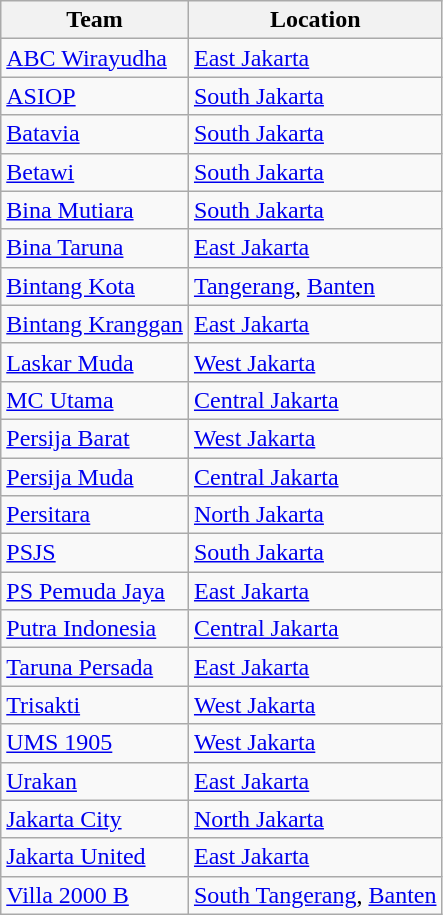<table class="wikitable sortable">
<tr>
<th>Team</th>
<th>Location</th>
</tr>
<tr>
<td><a href='#'>ABC Wirayudha</a></td>
<td><a href='#'>East Jakarta</a></td>
</tr>
<tr>
<td><a href='#'>ASIOP</a></td>
<td><a href='#'>South Jakarta</a></td>
</tr>
<tr>
<td><a href='#'>Batavia</a></td>
<td><a href='#'>South Jakarta</a></td>
</tr>
<tr>
<td><a href='#'>Betawi</a></td>
<td><a href='#'>South Jakarta</a></td>
</tr>
<tr>
<td><a href='#'>Bina Mutiara</a></td>
<td><a href='#'>South Jakarta</a></td>
</tr>
<tr>
<td><a href='#'>Bina Taruna</a></td>
<td><a href='#'>East Jakarta</a></td>
</tr>
<tr>
<td><a href='#'>Bintang Kota</a></td>
<td><a href='#'>Tangerang</a>, <a href='#'>Banten</a></td>
</tr>
<tr>
<td><a href='#'>Bintang Kranggan</a></td>
<td><a href='#'>East Jakarta</a></td>
</tr>
<tr>
<td><a href='#'>Laskar Muda</a></td>
<td><a href='#'>West Jakarta</a></td>
</tr>
<tr>
<td><a href='#'>MC Utama</a></td>
<td><a href='#'>Central Jakarta</a></td>
</tr>
<tr>
<td><a href='#'>Persija Barat</a></td>
<td><a href='#'>West Jakarta</a></td>
</tr>
<tr>
<td><a href='#'>Persija Muda</a></td>
<td><a href='#'>Central Jakarta</a></td>
</tr>
<tr>
<td><a href='#'>Persitara</a></td>
<td><a href='#'>North Jakarta</a></td>
</tr>
<tr>
<td><a href='#'>PSJS</a></td>
<td><a href='#'>South Jakarta</a></td>
</tr>
<tr>
<td><a href='#'>PS Pemuda Jaya</a></td>
<td><a href='#'>East Jakarta</a></td>
</tr>
<tr>
<td><a href='#'>Putra Indonesia</a></td>
<td><a href='#'>Central Jakarta</a></td>
</tr>
<tr>
<td><a href='#'>Taruna Persada</a></td>
<td><a href='#'>East Jakarta</a></td>
</tr>
<tr>
<td><a href='#'>Trisakti</a></td>
<td><a href='#'>West Jakarta</a></td>
</tr>
<tr>
<td><a href='#'>UMS 1905</a></td>
<td><a href='#'>West Jakarta</a></td>
</tr>
<tr>
<td><a href='#'>Urakan</a></td>
<td><a href='#'>East Jakarta</a></td>
</tr>
<tr>
<td><a href='#'>Jakarta City</a></td>
<td><a href='#'>North Jakarta</a></td>
</tr>
<tr>
<td><a href='#'>Jakarta United</a></td>
<td><a href='#'>East Jakarta</a></td>
</tr>
<tr>
<td><a href='#'>Villa 2000 B</a></td>
<td><a href='#'>South Tangerang</a>, <a href='#'>Banten</a></td>
</tr>
</table>
